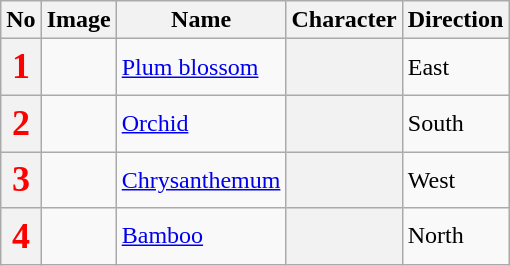<table class="wikitable" style="display:inline-block;border:none;margin-top:0;margin-bottom:0">
<tr>
<th>No</th>
<th>Image</th>
<th>Name</th>
<th>Character</th>
<th>Direction</th>
</tr>
<tr>
<th style="color:red;font-size:150%;">1</th>
<td></td>
<td><a href='#'>Plum blossom</a></td>
<th style="color:blue;font-size:200%;"></th>
<td>East</td>
</tr>
<tr>
<th style="color:red;font-size:150%;">2</th>
<td></td>
<td><a href='#'>Orchid</a></td>
<th style="color:blue;font-size:200%;"></th>
<td>South</td>
</tr>
<tr>
<th style="color:red;font-size:150%;">3</th>
<td></td>
<td><a href='#'>Chrysanthemum</a></td>
<th style="color:blue;font-size:200%;"></th>
<td>West</td>
</tr>
<tr>
<th style="color:red;font-size:150%;">4</th>
<td></td>
<td><a href='#'>Bamboo</a></td>
<th style="color:blue;font-size:200%;"></th>
<td>North</td>
</tr>
</table>
